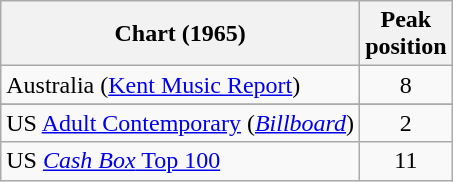<table class="wikitable sortable">
<tr>
<th align="left">Chart (1965)</th>
<th align="left">Peak<br>position</th>
</tr>
<tr>
<td>Australia (<a href='#'>Kent Music Report</a>)</td>
<td style="text-align:center;">8</td>
</tr>
<tr>
</tr>
<tr>
<td>US <a href='#'>Adult Contemporary</a> (<em><a href='#'>Billboard</a></em>)</td>
<td style="text-align:center;">2</td>
</tr>
<tr>
<td>US <a href='#'><em>Cash Box</em> Top 100</a></td>
<td style="text-align:center;">11</td>
</tr>
</table>
